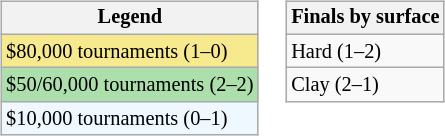<table>
<tr valign=top>
<td><br><table class="wikitable" style="font-size:85%">
<tr>
<th>Legend</th>
</tr>
<tr style="background:#f7e98e;">
<td>$80,000 tournaments (1–0)</td>
</tr>
<tr style="background:#addfad;">
<td>$50/60,000 tournaments (2–2)</td>
</tr>
<tr style="background:#f0f8ff;">
<td>$10,000 tournaments (0–1)</td>
</tr>
</table>
</td>
<td><br><table class="wikitable" style="font-size:85%">
<tr>
<th>Finals by surface</th>
</tr>
<tr>
<td>Hard (1–2)</td>
</tr>
<tr>
<td>Clay (2–1)</td>
</tr>
</table>
</td>
</tr>
</table>
